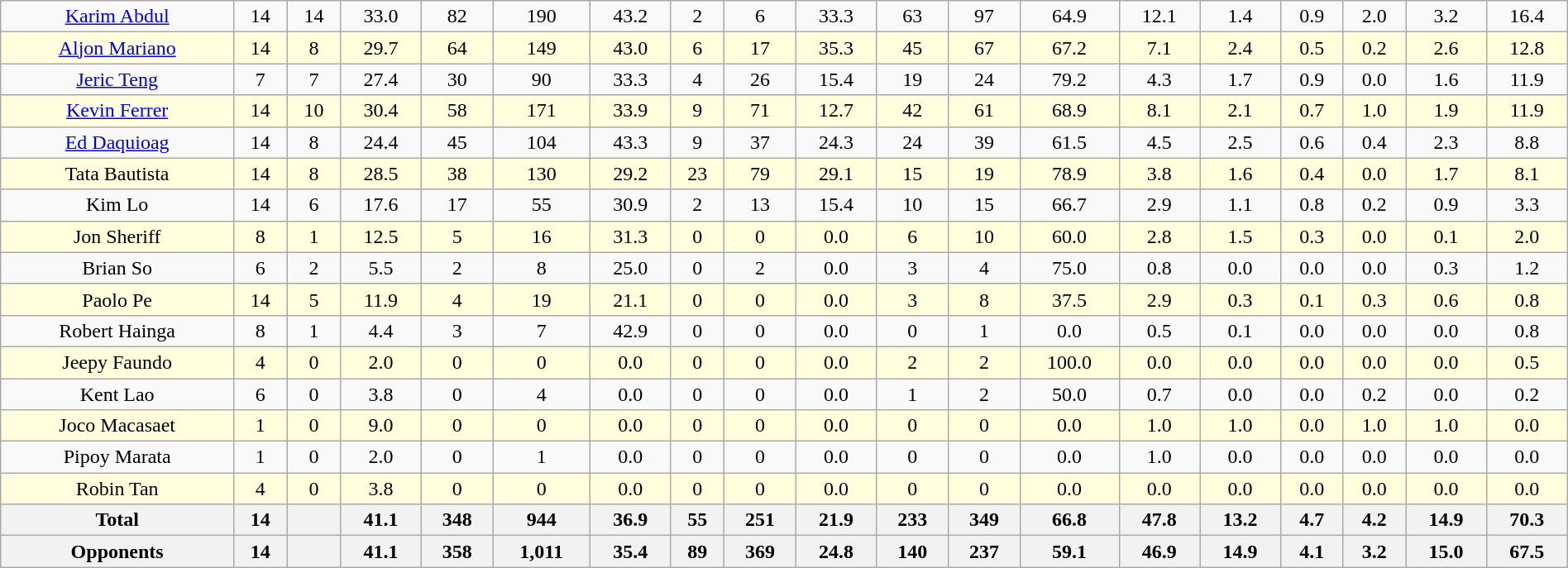<table class=wikitable width=100%>
<tr align=center>
<td><a href='#'>Karim Abdul</a></td>
<td>14</td>
<td>14</td>
<td style=>33.0</td>
<td>82</td>
<td>190</td>
<td>43.2</td>
<td>2</td>
<td>6</td>
<td>33.3</td>
<td>63</td>
<td>97</td>
<td>64.9</td>
<td style=>12.1</td>
<td>1.4</td>
<td style=>0.9</td>
<td style=>2.0</td>
<td>3.2</td>
<td style=>16.4</td>
</tr>
<tr bgcolor=#ffffdd align=center>
<td><a href='#'>Aljon Mariano</a></td>
<td>14</td>
<td>8</td>
<td>29.7</td>
<td>64</td>
<td>149</td>
<td>43.0</td>
<td>6</td>
<td>17</td>
<td style=>35.3</td>
<td>45</td>
<td>67</td>
<td>67.2</td>
<td>7.1</td>
<td>2.4</td>
<td>0.5</td>
<td>0.2</td>
<td>2.6</td>
<td>12.8</td>
</tr>
<tr align=center>
<td><a href='#'>Jeric Teng</a></td>
<td>7</td>
<td>7</td>
<td>27.4</td>
<td>30</td>
<td>90</td>
<td>33.3</td>
<td>4</td>
<td>26</td>
<td>15.4</td>
<td>19</td>
<td>24</td>
<td>79.2</td>
<td>4.3</td>
<td>1.7</td>
<td style=>0.9</td>
<td>0.0</td>
<td>1.6</td>
<td>11.9</td>
</tr>
<tr bgcolor=#ffffdd align=center>
<td><a href='#'>Kevin Ferrer</a></td>
<td>14</td>
<td>10</td>
<td>30.4</td>
<td>58</td>
<td>171</td>
<td>33.9</td>
<td>9</td>
<td>71</td>
<td>12.7</td>
<td>42</td>
<td>61</td>
<td>68.9</td>
<td>8.1</td>
<td>2.1</td>
<td>0.7</td>
<td>1.0</td>
<td>1.9</td>
<td>11.9</td>
</tr>
<tr align=center>
<td><a href='#'>Ed Daquioag</a></td>
<td>14</td>
<td>8</td>
<td>24.4</td>
<td>45</td>
<td>104</td>
<td style=>43.3</td>
<td>9</td>
<td>37</td>
<td>24.3</td>
<td>24</td>
<td>39</td>
<td>61.5</td>
<td>4.5</td>
<td style=>2.5</td>
<td>0.6</td>
<td>0.4</td>
<td>2.3</td>
<td>8.8</td>
</tr>
<tr bgcolor=#ffffdd align=center>
<td>Tata Bautista</td>
<td>14</td>
<td>8</td>
<td>28.5</td>
<td>38</td>
<td>130</td>
<td>29.2</td>
<td>23</td>
<td>79</td>
<td>29.1</td>
<td>15</td>
<td>19</td>
<td>78.9</td>
<td>3.8</td>
<td>1.6</td>
<td>0.4</td>
<td>0.0</td>
<td>1.7</td>
<td>8.1</td>
</tr>
<tr align=center>
<td>Kim Lo</td>
<td>14</td>
<td>6</td>
<td>17.6</td>
<td>17</td>
<td>55</td>
<td>30.9</td>
<td>2</td>
<td>13</td>
<td>15.4</td>
<td>10</td>
<td>15</td>
<td>66.7</td>
<td>2.9</td>
<td>1.1</td>
<td>0.8</td>
<td>0.2</td>
<td>0.9</td>
<td>3.3</td>
</tr>
<tr bgcolor=#ffffdd align=center>
<td>Jon Sheriff</td>
<td>8</td>
<td>1</td>
<td>12.5</td>
<td>5</td>
<td>16</td>
<td>31.3</td>
<td>0</td>
<td>0</td>
<td>0.0</td>
<td>6</td>
<td>10</td>
<td>60.0</td>
<td>2.8</td>
<td>1.5</td>
<td>0.3</td>
<td>0.0</td>
<td>0.1</td>
<td>2.0</td>
</tr>
<tr align=center>
<td>Brian So</td>
<td>6</td>
<td>2</td>
<td>5.5</td>
<td>2</td>
<td>8</td>
<td>25.0</td>
<td>0</td>
<td>2</td>
<td>0.0</td>
<td>3</td>
<td>4</td>
<td>75.0</td>
<td>0.8</td>
<td>0.0</td>
<td>0.0</td>
<td>0.0</td>
<td>0.3</td>
<td>1.2</td>
</tr>
<tr bgcolor=#ffffdd align=center>
<td>Paolo Pe</td>
<td>14</td>
<td>5</td>
<td>11.9</td>
<td>4</td>
<td>19</td>
<td>21.1</td>
<td>0</td>
<td>0</td>
<td>0.0</td>
<td>3</td>
<td>8</td>
<td>37.5</td>
<td>2.9</td>
<td>0.3</td>
<td>0.1</td>
<td>0.3</td>
<td>0.6</td>
<td>0.8</td>
</tr>
<tr align=center>
<td>Robert Hainga</td>
<td>8</td>
<td>1</td>
<td>4.4</td>
<td>3</td>
<td>7</td>
<td>42.9</td>
<td>0</td>
<td>0</td>
<td>0.0</td>
<td>0</td>
<td>1</td>
<td>0.0</td>
<td>0.5</td>
<td>0.1</td>
<td>0.0</td>
<td>0.0</td>
<td>0.0</td>
<td>0.8</td>
</tr>
<tr bgcolor=#ffffdd align=center>
<td>Jeepy Faundo</td>
<td>4</td>
<td>0</td>
<td>2.0</td>
<td>0</td>
<td>0</td>
<td>0.0</td>
<td>0</td>
<td>0</td>
<td>0.0</td>
<td>2</td>
<td>2</td>
<td style=>100.0</td>
<td>0.0</td>
<td>0.0</td>
<td>0.0</td>
<td>0.0</td>
<td>0.0</td>
<td>0.5</td>
</tr>
<tr align=center>
<td>Kent Lao</td>
<td>6</td>
<td>0</td>
<td>3.8</td>
<td>0</td>
<td>4</td>
<td>0.0</td>
<td>0</td>
<td>0</td>
<td>0.0</td>
<td>1</td>
<td>2</td>
<td>50.0</td>
<td>0.7</td>
<td>0.0</td>
<td>0.0</td>
<td>0.2</td>
<td>0.0</td>
<td>0.2</td>
</tr>
<tr bgcolor=#ffffdd align=center>
<td>Joco Macasaet</td>
<td>1</td>
<td>0</td>
<td>9.0</td>
<td>0</td>
<td>0</td>
<td>0.0</td>
<td>0</td>
<td>0</td>
<td>0.0</td>
<td>0</td>
<td>0</td>
<td>0.0</td>
<td>1.0</td>
<td>1.0</td>
<td>0.0</td>
<td>1.0</td>
<td>1.0</td>
<td>0.0</td>
</tr>
<tr align=center>
<td>Pipoy Marata</td>
<td>1</td>
<td>0</td>
<td>2.0</td>
<td>0</td>
<td>1</td>
<td>0.0</td>
<td>0</td>
<td>0</td>
<td>0.0</td>
<td>0</td>
<td>0</td>
<td>0.0</td>
<td>1.0</td>
<td>0.0</td>
<td>0.0</td>
<td>0.0</td>
<td>0.0</td>
<td>0.0</td>
</tr>
<tr bgcolor=#ffffdd align=center>
<td>Robin Tan</td>
<td>4</td>
<td>0</td>
<td>3.8</td>
<td>0</td>
<td>0</td>
<td>0.0</td>
<td>0</td>
<td>0</td>
<td>0.0</td>
<td>0</td>
<td>0</td>
<td>0.0</td>
<td>0.0</td>
<td>0.0</td>
<td>0.0</td>
<td>0.0</td>
<td>0.0</td>
<td>0.0</td>
</tr>
<tr class=sortbottom>
<th>Total</th>
<th>14</th>
<th></th>
<th>41.1</th>
<th>348</th>
<th>944</th>
<th>36.9</th>
<th>55</th>
<th>251</th>
<th>21.9</th>
<th>233</th>
<th>349</th>
<th>66.8</th>
<th>47.8</th>
<th>13.2</th>
<th>4.7</th>
<th>4.2</th>
<th>14.9</th>
<th>70.3</th>
</tr>
<tr class=sortbottom>
<th>Opponents</th>
<th>14</th>
<th></th>
<th>41.1</th>
<th>358</th>
<th>1,011</th>
<th>35.4</th>
<th>89</th>
<th>369</th>
<th>24.8</th>
<th>140</th>
<th>237</th>
<th>59.1</th>
<th>46.9</th>
<th>14.9</th>
<th>4.1</th>
<th>3.2</th>
<th>15.0</th>
<th>67.5</th>
</tr>
</table>
